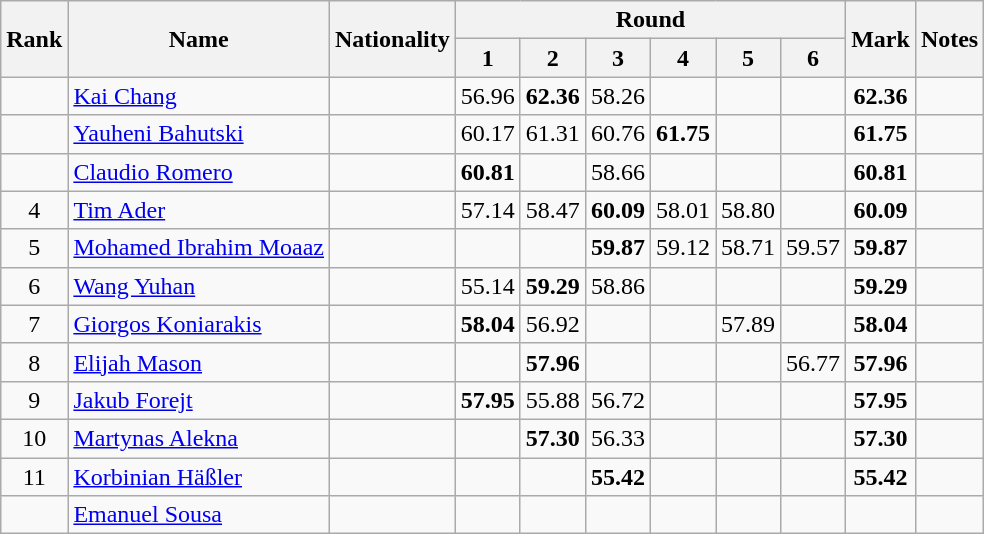<table class="wikitable sortable" style="text-align:center">
<tr>
<th rowspan=2 data-sort-type="number">Rank</th>
<th rowspan=2>Name</th>
<th rowspan=2>Nationality</th>
<th colspan=6>Round</th>
<th rowspan=2>Mark</th>
<th rowspan=2>Notes</th>
</tr>
<tr>
<th>1</th>
<th>2</th>
<th>3</th>
<th>4</th>
<th>5</th>
<th>6</th>
</tr>
<tr>
<td></td>
<td align="left"><a href='#'>Kai Chang</a></td>
<td align="left"></td>
<td>56.96</td>
<td><strong>62.36</strong></td>
<td>58.26</td>
<td></td>
<td></td>
<td></td>
<td><strong>62.36</strong></td>
<td></td>
</tr>
<tr>
<td></td>
<td align="left"><a href='#'>Yauheni Bahutski</a></td>
<td align="left"></td>
<td>60.17</td>
<td>61.31</td>
<td>60.76</td>
<td><strong>61.75</strong></td>
<td></td>
<td></td>
<td><strong>61.75</strong></td>
<td></td>
</tr>
<tr>
<td></td>
<td align="left"><a href='#'>Claudio Romero</a></td>
<td align="left"></td>
<td><strong>60.81</strong></td>
<td></td>
<td>58.66</td>
<td></td>
<td></td>
<td></td>
<td><strong>60.81</strong></td>
<td></td>
</tr>
<tr>
<td>4</td>
<td align="left"><a href='#'>Tim Ader</a></td>
<td align="left"></td>
<td>57.14</td>
<td>58.47</td>
<td><strong>60.09</strong></td>
<td>58.01</td>
<td>58.80</td>
<td></td>
<td><strong>60.09</strong></td>
<td></td>
</tr>
<tr>
<td>5</td>
<td align="left"><a href='#'>Mohamed Ibrahim Moaaz</a></td>
<td align="left"></td>
<td></td>
<td></td>
<td><strong>59.87</strong></td>
<td>59.12</td>
<td>58.71</td>
<td>59.57</td>
<td><strong>59.87</strong></td>
<td></td>
</tr>
<tr>
<td>6</td>
<td align="left"><a href='#'>Wang Yuhan</a></td>
<td align="left"></td>
<td>55.14</td>
<td><strong>59.29</strong></td>
<td>58.86</td>
<td></td>
<td></td>
<td></td>
<td><strong>59.29</strong></td>
<td></td>
</tr>
<tr>
<td>7</td>
<td align="left"><a href='#'>Giorgos Koniarakis</a></td>
<td align="left"></td>
<td><strong>58.04</strong></td>
<td>56.92</td>
<td></td>
<td></td>
<td>57.89</td>
<td></td>
<td><strong>58.04</strong></td>
<td></td>
</tr>
<tr>
<td>8</td>
<td align="left"><a href='#'>Elijah Mason</a></td>
<td align="left"></td>
<td></td>
<td><strong>57.96</strong></td>
<td></td>
<td></td>
<td></td>
<td>56.77</td>
<td><strong>57.96</strong></td>
<td></td>
</tr>
<tr>
<td>9</td>
<td align="left"><a href='#'>Jakub Forejt</a></td>
<td align="left"></td>
<td><strong>57.95</strong></td>
<td>55.88</td>
<td>56.72</td>
<td></td>
<td></td>
<td></td>
<td><strong>57.95</strong></td>
<td></td>
</tr>
<tr>
<td>10</td>
<td align="left"><a href='#'>Martynas Alekna</a></td>
<td align="left"></td>
<td></td>
<td><strong>57.30</strong></td>
<td>56.33</td>
<td></td>
<td></td>
<td></td>
<td><strong>57.30</strong></td>
<td></td>
</tr>
<tr>
<td>11</td>
<td align="left"><a href='#'>Korbinian Häßler</a></td>
<td align="left"></td>
<td></td>
<td></td>
<td><strong>55.42</strong></td>
<td></td>
<td></td>
<td></td>
<td><strong>55.42</strong></td>
<td></td>
</tr>
<tr>
<td></td>
<td align="left"><a href='#'>Emanuel Sousa</a></td>
<td align="left"></td>
<td></td>
<td></td>
<td></td>
<td></td>
<td></td>
<td></td>
<td></td>
<td></td>
</tr>
</table>
